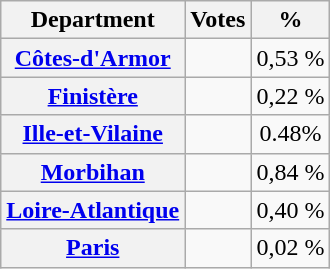<table class="wikitable sortable" style="text-align:center;">
<tr>
<th scope=col>Department</th>
<th scope="col">Votes</th>
<th scope="col">%</th>
</tr>
<tr>
<th scope=row><a href='#'>Côtes-d'Armor</a></th>
<td></td>
<td>0,53 %</td>
</tr>
<tr>
<th scope=row><a href='#'>Finistère</a></th>
<td></td>
<td>0,22 %</td>
</tr>
<tr>
<th scope=row><a href='#'>Ille-et-Vilaine</a></th>
<td></td>
<td>0.48%</td>
</tr>
<tr>
<th scope=row><a href='#'>Morbihan</a></th>
<td></td>
<td>0,84 %</td>
</tr>
<tr>
<th scope=row><a href='#'>Loire-Atlantique</a></th>
<td></td>
<td>0,40 %</td>
</tr>
<tr>
<th scope=row><a href='#'>Paris</a></th>
<td></td>
<td>0,02 %</td>
</tr>
</table>
